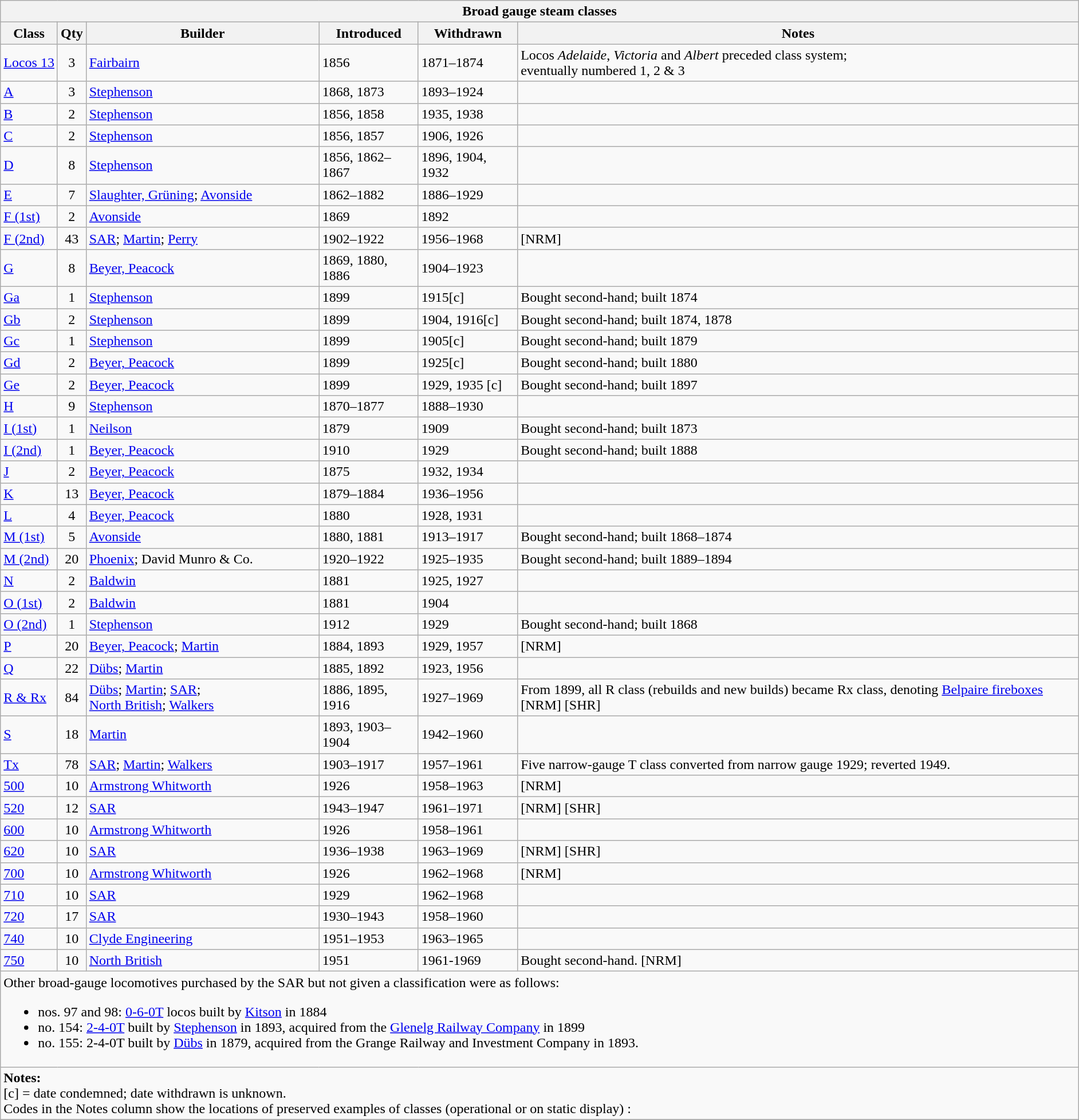<table cellpadding="2">
<tr>
<td><br><table class="wikitable sortable mw-collapsible mw-collapsed" style= "width:100%">
<tr>
<th colspan="6">Broad gauge steam classes</th>
</tr>
<tr>
<th>Class</th>
<th>Qty</th>
<th>Builder</th>
<th>Introduced</th>
<th>Withdrawn</th>
<th>Notes</th>
</tr>
<tr>
<td><a href='#'>Locos 13</a></td>
<td align=center>3</td>
<td><a href='#'>Fairbairn</a></td>
<td>1856</td>
<td>1871–1874</td>
<td>Locos <em>Adelaide</em>, <em>Victoria</em> and <em>Albert</em> preceded class system;<br>eventually numbered 1, 2 & 3</td>
</tr>
<tr>
<td><a href='#'>A</a></td>
<td align=center>3</td>
<td><a href='#'>Stephenson</a></td>
<td>1868, 1873</td>
<td>1893–1924</td>
<td></td>
</tr>
<tr>
<td><a href='#'>B</a></td>
<td align=center>2</td>
<td><a href='#'>Stephenson</a></td>
<td>1856, 1858</td>
<td>1935, 1938</td>
<td></td>
</tr>
<tr>
<td><a href='#'>C</a></td>
<td align=center>2</td>
<td><a href='#'>Stephenson</a></td>
<td>1856, 1857</td>
<td>1906, 1926</td>
<td></td>
</tr>
<tr>
<td><a href='#'>D</a></td>
<td align=center>8</td>
<td><a href='#'>Stephenson</a></td>
<td>1856, 1862–1867</td>
<td>1896, 1904, 1932</td>
<td></td>
</tr>
<tr>
<td><a href='#'>E</a></td>
<td align=center>7</td>
<td><a href='#'>Slaughter, Grüning</a>; <a href='#'>Avonside</a></td>
<td>1862–1882</td>
<td>1886–1929</td>
<td></td>
</tr>
<tr>
<td><a href='#'>F (1st)</a></td>
<td align=center>2</td>
<td><a href='#'>Avonside</a></td>
<td>1869</td>
<td>1892</td>
<td></td>
</tr>
<tr>
<td><a href='#'>F (2nd)</a></td>
<td align=center>43</td>
<td><a href='#'>SAR</a>; <a href='#'>Martin</a>; <a href='#'>Perry</a></td>
<td>1902–1922</td>
<td>1956–1968</td>
<td>[NRM]</td>
</tr>
<tr>
<td><a href='#'>G</a></td>
<td align=center>8</td>
<td><a href='#'>Beyer, Peacock</a></td>
<td>1869, 1880, 1886</td>
<td>1904–1923</td>
<td></td>
</tr>
<tr>
<td><a href='#'>Ga</a></td>
<td align=center>1</td>
<td><a href='#'>Stephenson</a></td>
<td>1899</td>
<td>1915[c]</td>
<td>Bought second-hand; built 1874</td>
</tr>
<tr>
<td><a href='#'>Gb</a></td>
<td align=center>2</td>
<td><a href='#'>Stephenson</a></td>
<td>1899</td>
<td>1904, 1916[c]</td>
<td>Bought second-hand; built 1874, 1878</td>
</tr>
<tr>
<td><a href='#'>Gc</a></td>
<td align=center>1</td>
<td><a href='#'>Stephenson</a></td>
<td>1899</td>
<td>1905[c]</td>
<td>Bought second-hand; built 1879</td>
</tr>
<tr>
<td><a href='#'>Gd</a></td>
<td align=center>2</td>
<td><a href='#'>Beyer, Peacock</a></td>
<td>1899</td>
<td>1925[c]</td>
<td>Bought second-hand; built 1880</td>
</tr>
<tr>
<td><a href='#'>Ge</a></td>
<td align=center>2</td>
<td><a href='#'>Beyer, Peacock</a></td>
<td>1899</td>
<td>1929, 1935 [c]</td>
<td>Bought second-hand; built 1897</td>
</tr>
<tr>
<td><a href='#'>H</a></td>
<td align=center>9</td>
<td><a href='#'>Stephenson</a></td>
<td>1870–1877</td>
<td>1888–1930</td>
<td></td>
</tr>
<tr>
<td><a href='#'>I (1st)</a></td>
<td align=center>1</td>
<td><a href='#'>Neilson</a></td>
<td>1879</td>
<td>1909</td>
<td>Bought second-hand; built 1873</td>
</tr>
<tr>
<td><a href='#'>I (2nd)</a></td>
<td align=center>1</td>
<td><a href='#'>Beyer, Peacock</a></td>
<td>1910</td>
<td>1929</td>
<td>Bought second-hand; built 1888</td>
</tr>
<tr>
<td><a href='#'>J</a></td>
<td align=center>2</td>
<td><a href='#'>Beyer, Peacock</a></td>
<td>1875</td>
<td>1932, 1934</td>
<td></td>
</tr>
<tr>
<td><a href='#'>K</a></td>
<td align=center>13</td>
<td><a href='#'>Beyer, Peacock</a></td>
<td>1879–1884</td>
<td>1936–1956</td>
<td></td>
</tr>
<tr>
<td><a href='#'>L</a></td>
<td align=center>4</td>
<td><a href='#'>Beyer, Peacock</a></td>
<td>1880</td>
<td>1928, 1931</td>
<td></td>
</tr>
<tr>
<td><a href='#'>M (1st)</a></td>
<td align=center>5</td>
<td><a href='#'>Avonside</a></td>
<td>1880, 1881</td>
<td>1913–1917</td>
<td>Bought second-hand; built 1868–1874</td>
</tr>
<tr>
<td><a href='#'>M (2nd)</a></td>
<td align=center>20</td>
<td><a href='#'>Phoenix</a>; David Munro & Co.</td>
<td>1920–1922</td>
<td>1925–1935</td>
<td>Bought second-hand; built 1889–1894</td>
</tr>
<tr>
<td><a href='#'>N</a></td>
<td align=center>2</td>
<td><a href='#'>Baldwin</a></td>
<td>1881</td>
<td>1925, 1927</td>
<td></td>
</tr>
<tr>
<td><a href='#'>O (1st)</a></td>
<td align=center>2</td>
<td><a href='#'>Baldwin</a></td>
<td>1881</td>
<td>1904</td>
<td></td>
</tr>
<tr>
<td><a href='#'>O (2nd)</a></td>
<td align=center>1</td>
<td><a href='#'>Stephenson</a></td>
<td>1912</td>
<td>1929</td>
<td>Bought second-hand; built 1868</td>
</tr>
<tr>
<td><a href='#'>P</a></td>
<td align=center>20</td>
<td><a href='#'>Beyer, Peacock</a>; <a href='#'>Martin</a></td>
<td>1884, 1893</td>
<td>1929, 1957</td>
<td>[NRM]</td>
</tr>
<tr>
<td><a href='#'>Q</a></td>
<td align=center>22</td>
<td><a href='#'>Dübs</a>; <a href='#'>Martin</a></td>
<td>1885, 1892</td>
<td>1923, 1956</td>
<td></td>
</tr>
<tr>
<td><a href='#'>R & Rx</a></td>
<td align=center>84</td>
<td><a href='#'>Dübs</a>; <a href='#'>Martin</a>; <a href='#'>SAR</a>; <a href='#'>North British</a>; <a href='#'>Walkers</a></td>
<td>1886, 1895, 1916</td>
<td>1927–1969</td>
<td>From 1899, all R class (rebuilds and new builds) became Rx class, denoting <a href='#'>Belpaire fireboxes</a> [NRM] [SHR]</td>
</tr>
<tr>
<td><a href='#'>S</a></td>
<td align=center>18</td>
<td><a href='#'>Martin</a></td>
<td>1893, 1903–1904</td>
<td>1942–1960</td>
<td></td>
</tr>
<tr>
<td><a href='#'>Tx</a></td>
<td align=center>78</td>
<td><a href='#'>SAR</a>; <a href='#'>Martin</a>; <a href='#'>Walkers</a></td>
<td>1903–1917</td>
<td>1957–1961</td>
<td>Five narrow-gauge T class converted from narrow gauge 1929; reverted 1949.</td>
</tr>
<tr>
<td><a href='#'>500</a></td>
<td align=center>10</td>
<td><a href='#'>Armstrong Whitworth</a></td>
<td>1926</td>
<td>1958–1963</td>
<td>[NRM]</td>
</tr>
<tr>
<td><a href='#'>520</a></td>
<td align=center>12</td>
<td><a href='#'>SAR</a></td>
<td>1943–1947</td>
<td>1961–1971</td>
<td>[NRM] [SHR]</td>
</tr>
<tr>
<td><a href='#'>600</a></td>
<td align=center>10</td>
<td><a href='#'>Armstrong Whitworth</a></td>
<td>1926</td>
<td>1958–1961</td>
<td></td>
</tr>
<tr>
<td><a href='#'>620</a></td>
<td align=center>10</td>
<td><a href='#'>SAR</a></td>
<td>1936–1938</td>
<td>1963–1969</td>
<td>[NRM] [SHR]</td>
</tr>
<tr>
<td><a href='#'>700</a></td>
<td align=center>10</td>
<td><a href='#'>Armstrong Whitworth</a></td>
<td>1926</td>
<td>1962–1968</td>
<td>[NRM]</td>
</tr>
<tr>
<td><a href='#'>710</a></td>
<td align=center>10</td>
<td><a href='#'>SAR</a></td>
<td>1929</td>
<td>1962–1968</td>
<td></td>
</tr>
<tr>
<td><a href='#'>720</a></td>
<td align=center>17</td>
<td><a href='#'>SAR</a></td>
<td>1930–1943</td>
<td>1958–1960</td>
<td></td>
</tr>
<tr>
<td><a href='#'>740</a></td>
<td align=center>10</td>
<td><a href='#'>Clyde Engineering</a></td>
<td>1951–1953</td>
<td>1963–1965</td>
<td></td>
</tr>
<tr>
<td><a href='#'>750</a></td>
<td align=center>10</td>
<td><a href='#'>North British</a></td>
<td>1951</td>
<td>1961-1969</td>
<td>Bought second-hand. [NRM]</td>
</tr>
<tr>
<td colspan="6">Other broad-gauge locomotives purchased by the SAR but not given a classification were as follows:<br><ul><li>nos. 97 and 98: <a href='#'>0-6-0T</a> locos built by <a href='#'>Kitson</a> in 1884</li><li>no. 154: <a href='#'>2-4-0T</a> built by <a href='#'>Stephenson</a> in 1893, acquired from the <a href='#'>Glenelg Railway Company</a> in 1899</li><li>no. 155: 2-4-0T built by <a href='#'>Dübs</a> in 1879, acquired from the Grange Railway and Investment Company in 1893.</li></ul></td>
</tr>
<tr>
<td colspan="6"><strong>Notes:</strong><br>[c] = date condemned; date withdrawn is unknown.<br>Codes in the Notes column show the locations of preserved examples of classes (operational or on static display) :<br></td>
</tr>
<tr>
</tr>
</table>
</td>
</tr>
</table>
